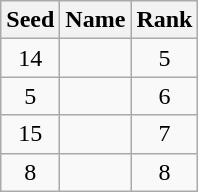<table class="wikitable" style="text-align:center;">
<tr>
<th>Seed</th>
<th>Name</th>
<th>Rank</th>
</tr>
<tr>
<td>14</td>
<td align=left></td>
<td>5</td>
</tr>
<tr>
<td>5</td>
<td align=left></td>
<td>6</td>
</tr>
<tr>
<td>15</td>
<td align=left></td>
<td>7</td>
</tr>
<tr>
<td>8</td>
<td align=left></td>
<td>8</td>
</tr>
</table>
